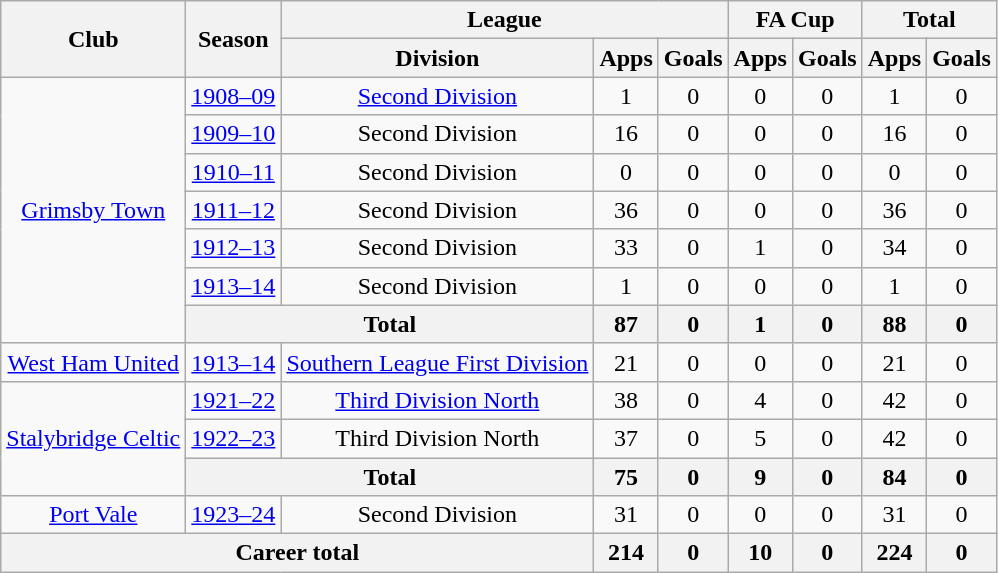<table class="wikitable" style="text-align:center">
<tr>
<th rowspan="2">Club</th>
<th rowspan="2">Season</th>
<th colspan="3">League</th>
<th colspan="2">FA Cup</th>
<th colspan="2">Total</th>
</tr>
<tr>
<th>Division</th>
<th>Apps</th>
<th>Goals</th>
<th>Apps</th>
<th>Goals</th>
<th>Apps</th>
<th>Goals</th>
</tr>
<tr>
<td rowspan="7"><a href='#'>Grimsby Town</a></td>
<td><a href='#'>1908–09</a></td>
<td><a href='#'>Second Division</a></td>
<td>1</td>
<td>0</td>
<td>0</td>
<td>0</td>
<td>1</td>
<td>0</td>
</tr>
<tr>
<td><a href='#'>1909–10</a></td>
<td>Second Division</td>
<td>16</td>
<td>0</td>
<td>0</td>
<td>0</td>
<td>16</td>
<td>0</td>
</tr>
<tr>
<td><a href='#'>1910–11</a></td>
<td>Second Division</td>
<td>0</td>
<td>0</td>
<td>0</td>
<td>0</td>
<td>0</td>
<td>0</td>
</tr>
<tr>
<td><a href='#'>1911–12</a></td>
<td>Second Division</td>
<td>36</td>
<td>0</td>
<td>0</td>
<td>0</td>
<td>36</td>
<td>0</td>
</tr>
<tr>
<td><a href='#'>1912–13</a></td>
<td>Second Division</td>
<td>33</td>
<td>0</td>
<td>1</td>
<td>0</td>
<td>34</td>
<td>0</td>
</tr>
<tr>
<td><a href='#'>1913–14</a></td>
<td>Second Division</td>
<td>1</td>
<td>0</td>
<td>0</td>
<td>0</td>
<td>1</td>
<td>0</td>
</tr>
<tr>
<th colspan="2">Total</th>
<th>87</th>
<th>0</th>
<th>1</th>
<th>0</th>
<th>88</th>
<th>0</th>
</tr>
<tr>
<td><a href='#'>West Ham United</a></td>
<td><a href='#'>1913–14</a></td>
<td><a href='#'>Southern League First Division</a></td>
<td>21</td>
<td>0</td>
<td>0</td>
<td>0</td>
<td>21</td>
<td>0</td>
</tr>
<tr>
<td rowspan="3"><a href='#'>Stalybridge Celtic</a></td>
<td><a href='#'>1921–22</a></td>
<td><a href='#'>Third Division North</a></td>
<td>38</td>
<td>0</td>
<td>4</td>
<td>0</td>
<td>42</td>
<td>0</td>
</tr>
<tr>
<td><a href='#'>1922–23</a></td>
<td>Third Division North</td>
<td>37</td>
<td>0</td>
<td>5</td>
<td>0</td>
<td>42</td>
<td>0</td>
</tr>
<tr>
<th colspan="2">Total</th>
<th>75</th>
<th>0</th>
<th>9</th>
<th>0</th>
<th>84</th>
<th>0</th>
</tr>
<tr>
<td><a href='#'>Port Vale</a></td>
<td><a href='#'>1923–24</a></td>
<td>Second Division</td>
<td>31</td>
<td>0</td>
<td>0</td>
<td>0</td>
<td>31</td>
<td>0</td>
</tr>
<tr>
<th colspan="3">Career total</th>
<th>214</th>
<th>0</th>
<th>10</th>
<th>0</th>
<th>224</th>
<th>0</th>
</tr>
</table>
